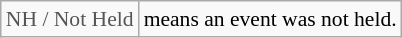<table class="wikitable" style="font-size:90%">
<tr>
<td style="text-align:center; color:#555555;" colspan="4">NH / Not Held</td>
<td>means an event was not held.</td>
</tr>
</table>
